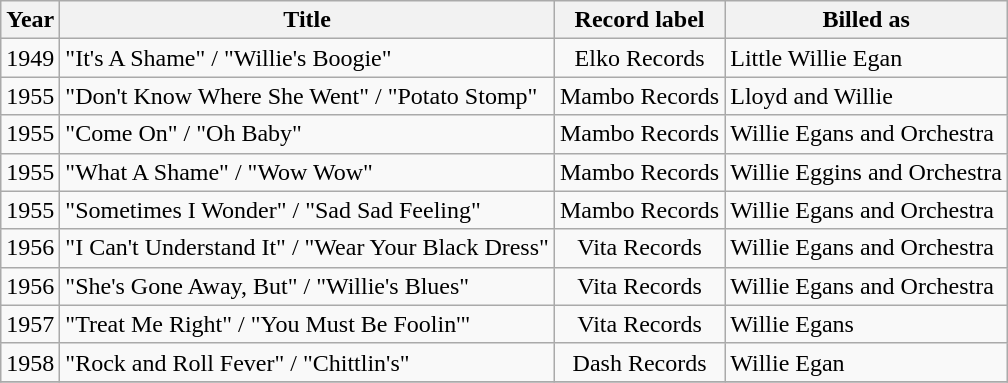<table class="wikitable sortable">
<tr>
<th>Year</th>
<th>Title</th>
<th>Record label</th>
<th>Billed as</th>
</tr>
<tr>
<td>1949</td>
<td>"It's A Shame" / "Willie's Boogie"</td>
<td style="text-align:center;">Elko Records</td>
<td>Little Willie Egan</td>
</tr>
<tr>
<td>1955</td>
<td>"Don't Know Where She Went" / "Potato Stomp"</td>
<td style="text-align:center;">Mambo Records</td>
<td>Lloyd and Willie</td>
</tr>
<tr>
<td>1955</td>
<td>"Come On" / "Oh Baby"</td>
<td style="text-align:center;">Mambo Records</td>
<td>Willie Egans and Orchestra</td>
</tr>
<tr>
<td>1955</td>
<td>"What A Shame" / "Wow Wow"</td>
<td style="text-align:center;">Mambo Records</td>
<td>Willie Eggins and Orchestra</td>
</tr>
<tr>
<td>1955</td>
<td>"Sometimes I Wonder" / "Sad Sad Feeling"</td>
<td style="text-align:center;">Mambo Records</td>
<td>Willie Egans and Orchestra</td>
</tr>
<tr>
<td>1956</td>
<td>"I Can't Understand It" / "Wear Your Black Dress"</td>
<td style="text-align:center;">Vita Records</td>
<td>Willie Egans and Orchestra</td>
</tr>
<tr>
<td>1956</td>
<td>"She's Gone Away, But" / "Willie's Blues"</td>
<td style="text-align:center;">Vita Records</td>
<td>Willie Egans and Orchestra</td>
</tr>
<tr>
<td>1957</td>
<td>"Treat Me Right" / "You Must Be Foolin'"</td>
<td style="text-align:center;">Vita Records</td>
<td>Willie Egans</td>
</tr>
<tr>
<td>1958</td>
<td>"Rock and Roll Fever" / "Chittlin's"</td>
<td style="text-align:center;">Dash Records</td>
<td>Willie Egan</td>
</tr>
<tr>
</tr>
</table>
